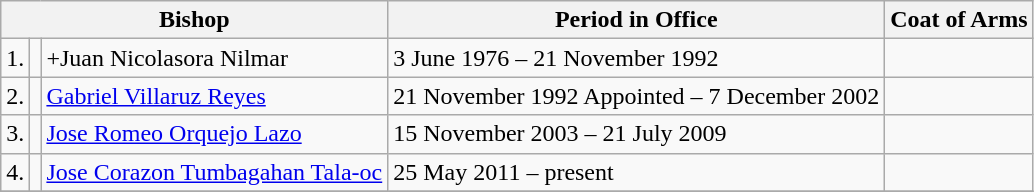<table class="wikitable">
<tr>
<th colspan=3>Bishop</th>
<th>Period in Office</th>
<th>Coat of Arms</th>
</tr>
<tr>
<td>1.</td>
<td></td>
<td>+Juan Nicolasora Nilmar</td>
<td>3 June 1976 – 21 November 1992</td>
<td></td>
</tr>
<tr>
<td>2.</td>
<td></td>
<td><a href='#'>Gabriel Villaruz Reyes</a></td>
<td>21 November 1992 Appointed – 7 December 2002</td>
<td></td>
</tr>
<tr>
<td>3.</td>
<td></td>
<td><a href='#'>Jose Romeo Orquejo Lazo</a></td>
<td>15 November 2003 – 21 July 2009</td>
<td></td>
</tr>
<tr>
<td>4.</td>
<td></td>
<td><a href='#'>Jose Corazon Tumbagahan Tala-oc</a></td>
<td>25 May 2011 – present</td>
<td></td>
</tr>
<tr>
</tr>
</table>
